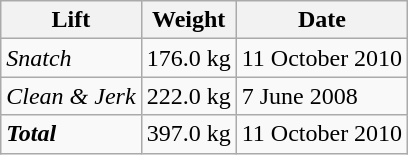<table class="wikitable">
<tr>
<th>Lift</th>
<th>Weight</th>
<th>Date</th>
</tr>
<tr>
<td><em>Snatch</em></td>
<td>176.0 kg</td>
<td>11 October 2010</td>
</tr>
<tr>
<td><em>Clean & Jerk</em></td>
<td>222.0 kg</td>
<td>7 June 2008</td>
</tr>
<tr>
<td><strong><em>Total</em></strong></td>
<td>397.0 kg</td>
<td>11 October 2010</td>
</tr>
</table>
